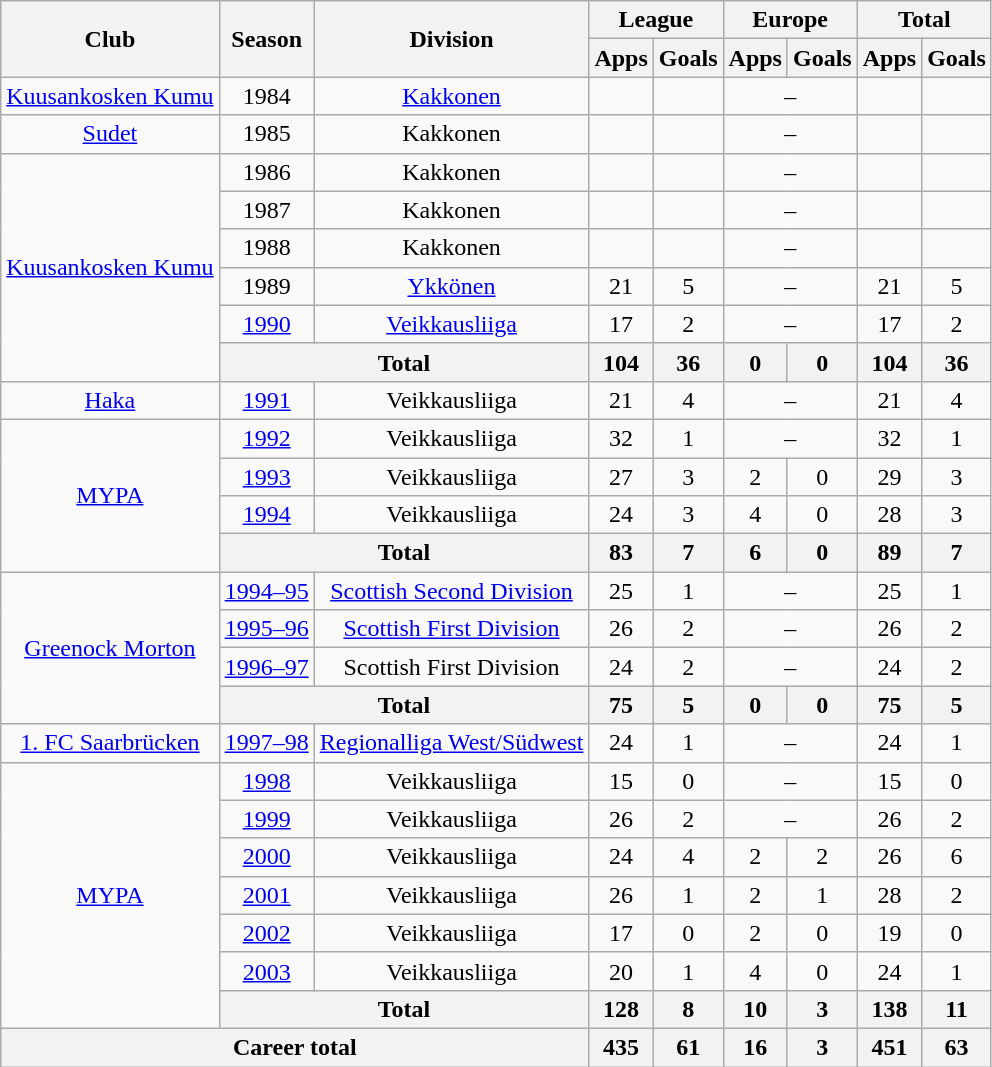<table class="wikitable" style="text-align:center">
<tr>
<th rowspan="2">Club</th>
<th rowspan="2">Season</th>
<th rowspan="2">Division</th>
<th colspan="2">League</th>
<th colspan="2">Europe</th>
<th colspan="2">Total</th>
</tr>
<tr>
<th>Apps</th>
<th>Goals</th>
<th>Apps</th>
<th>Goals</th>
<th>Apps</th>
<th>Goals</th>
</tr>
<tr>
<td><a href='#'>Kuusankosken Kumu</a></td>
<td>1984</td>
<td><a href='#'>Kakkonen</a></td>
<td></td>
<td></td>
<td colspan=2>–</td>
<td></td>
<td></td>
</tr>
<tr>
<td><a href='#'>Sudet</a></td>
<td>1985</td>
<td>Kakkonen</td>
<td></td>
<td></td>
<td colspan=2>–</td>
<td></td>
<td></td>
</tr>
<tr>
<td rowspan=6><a href='#'>Kuusankosken Kumu</a></td>
<td>1986</td>
<td>Kakkonen</td>
<td></td>
<td></td>
<td colspan=2>–</td>
<td></td>
<td></td>
</tr>
<tr>
<td>1987</td>
<td>Kakkonen</td>
<td></td>
<td></td>
<td colspan=2>–</td>
<td></td>
<td></td>
</tr>
<tr>
<td>1988</td>
<td>Kakkonen</td>
<td></td>
<td></td>
<td colspan=2>–</td>
<td></td>
<td></td>
</tr>
<tr>
<td>1989</td>
<td><a href='#'>Ykkönen</a></td>
<td>21</td>
<td>5</td>
<td colspan=2>–</td>
<td>21</td>
<td>5</td>
</tr>
<tr>
<td><a href='#'>1990</a></td>
<td><a href='#'>Veikkausliiga</a></td>
<td>17</td>
<td>2</td>
<td colspan=2>–</td>
<td>17</td>
<td>2</td>
</tr>
<tr>
<th colspan=2>Total</th>
<th>104</th>
<th>36</th>
<th>0</th>
<th>0</th>
<th>104</th>
<th>36</th>
</tr>
<tr>
<td><a href='#'>Haka</a></td>
<td><a href='#'>1991</a></td>
<td>Veikkausliiga</td>
<td>21</td>
<td>4</td>
<td colspan=2>–</td>
<td>21</td>
<td>4</td>
</tr>
<tr>
<td rowspan=4><a href='#'>MYPA</a></td>
<td><a href='#'>1992</a></td>
<td>Veikkausliiga</td>
<td>32</td>
<td>1</td>
<td colspan=2>–</td>
<td>32</td>
<td>1</td>
</tr>
<tr>
<td><a href='#'>1993</a></td>
<td>Veikkausliiga</td>
<td>27</td>
<td>3</td>
<td>2</td>
<td>0</td>
<td>29</td>
<td>3</td>
</tr>
<tr>
<td><a href='#'>1994</a></td>
<td>Veikkausliiga</td>
<td>24</td>
<td>3</td>
<td>4</td>
<td>0</td>
<td>28</td>
<td>3</td>
</tr>
<tr>
<th colspan=2>Total</th>
<th>83</th>
<th>7</th>
<th>6</th>
<th>0</th>
<th>89</th>
<th>7</th>
</tr>
<tr>
<td rowspan=4><a href='#'>Greenock Morton</a></td>
<td><a href='#'>1994–95</a></td>
<td><a href='#'>Scottish Second Division</a></td>
<td>25</td>
<td>1</td>
<td colspan=2>–</td>
<td>25</td>
<td>1</td>
</tr>
<tr>
<td><a href='#'>1995–96</a></td>
<td><a href='#'>Scottish First Division</a></td>
<td>26</td>
<td>2</td>
<td colspan=2>–</td>
<td>26</td>
<td>2</td>
</tr>
<tr>
<td><a href='#'>1996–97</a></td>
<td>Scottish First Division</td>
<td>24</td>
<td>2</td>
<td colspan=2>–</td>
<td>24</td>
<td>2</td>
</tr>
<tr>
<th colspan=2>Total</th>
<th>75</th>
<th>5</th>
<th>0</th>
<th>0</th>
<th>75</th>
<th>5</th>
</tr>
<tr>
<td><a href='#'>1. FC Saarbrücken</a></td>
<td><a href='#'>1997–98</a></td>
<td><a href='#'>Regionalliga West/Südwest</a></td>
<td>24</td>
<td>1</td>
<td colspan=2>–</td>
<td>24</td>
<td>1</td>
</tr>
<tr>
<td rowspan=7><a href='#'>MYPA</a></td>
<td><a href='#'>1998</a></td>
<td>Veikkausliiga</td>
<td>15</td>
<td>0</td>
<td colspan=2>–</td>
<td>15</td>
<td>0</td>
</tr>
<tr>
<td><a href='#'>1999</a></td>
<td>Veikkausliiga</td>
<td>26</td>
<td>2</td>
<td colspan=2>–</td>
<td>26</td>
<td>2</td>
</tr>
<tr>
<td><a href='#'>2000</a></td>
<td>Veikkausliiga</td>
<td>24</td>
<td>4</td>
<td>2</td>
<td>2</td>
<td>26</td>
<td>6</td>
</tr>
<tr>
<td><a href='#'>2001</a></td>
<td>Veikkausliiga</td>
<td>26</td>
<td>1</td>
<td>2</td>
<td>1</td>
<td>28</td>
<td>2</td>
</tr>
<tr>
<td><a href='#'>2002</a></td>
<td>Veikkausliiga</td>
<td>17</td>
<td>0</td>
<td>2</td>
<td>0</td>
<td>19</td>
<td>0</td>
</tr>
<tr>
<td><a href='#'>2003</a></td>
<td>Veikkausliiga</td>
<td>20</td>
<td>1</td>
<td>4</td>
<td>0</td>
<td>24</td>
<td>1</td>
</tr>
<tr>
<th colspan=2>Total</th>
<th>128</th>
<th>8</th>
<th>10</th>
<th>3</th>
<th>138</th>
<th>11</th>
</tr>
<tr>
<th colspan="3">Career total</th>
<th>435</th>
<th>61</th>
<th>16</th>
<th>3</th>
<th>451</th>
<th>63</th>
</tr>
</table>
